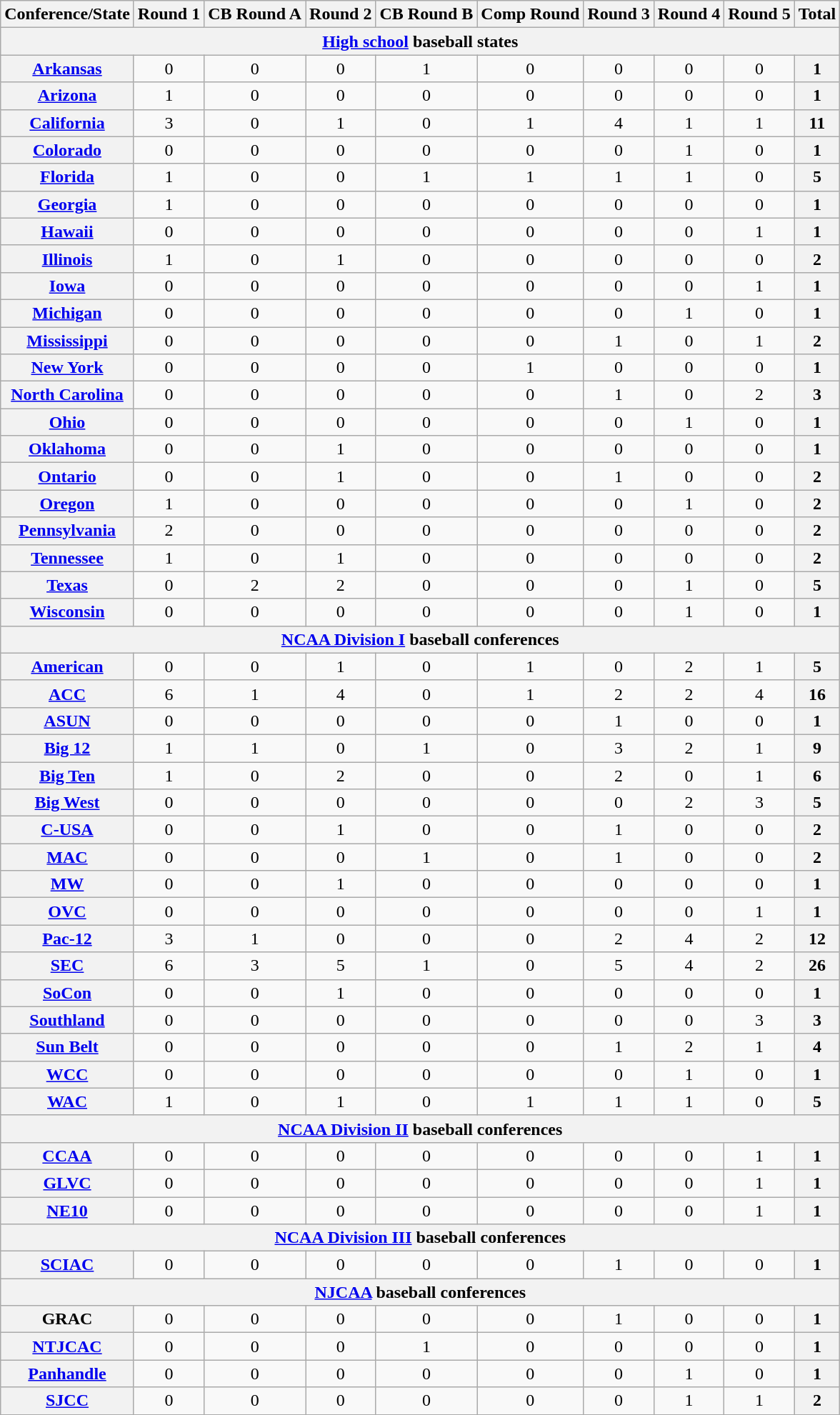<table class="wikitable sortable" style="text-align:center">
<tr>
<th>Conference/State</th>
<th>Round 1</th>
<th>CB Round A</th>
<th>Round 2</th>
<th>CB Round B</th>
<th>Comp Round</th>
<th>Round 3</th>
<th>Round 4</th>
<th>Round 5</th>
<th>Total</th>
</tr>
<tr>
<th colspan=10><a href='#'>High school</a> baseball states</th>
</tr>
<tr>
<th><a href='#'>Arkansas</a></th>
<td>0</td>
<td>0</td>
<td>0</td>
<td>1</td>
<td>0</td>
<td>0</td>
<td>0</td>
<td>0</td>
<td style="background:#f2f2f2;text-align:center"><strong>1</strong></td>
</tr>
<tr>
<th><a href='#'>Arizona</a></th>
<td>1</td>
<td>0</td>
<td>0</td>
<td>0</td>
<td>0</td>
<td>0</td>
<td>0</td>
<td>0</td>
<td style="background:#f2f2f2;text-align:center"><strong>1</strong></td>
</tr>
<tr>
<th><a href='#'>California</a></th>
<td>3</td>
<td>0</td>
<td>1</td>
<td>0</td>
<td>1</td>
<td>4</td>
<td>1</td>
<td>1</td>
<td style="background:#f2f2f2;text-align:center"><strong>11</strong></td>
</tr>
<tr>
<th><a href='#'>Colorado</a></th>
<td>0</td>
<td>0</td>
<td>0</td>
<td>0</td>
<td>0</td>
<td>0</td>
<td>1</td>
<td>0</td>
<td style="background:#f2f2f2;text-align:center"><strong>1</strong></td>
</tr>
<tr>
<th><a href='#'>Florida</a></th>
<td>1</td>
<td>0</td>
<td>0</td>
<td>1</td>
<td>1</td>
<td>1</td>
<td>1</td>
<td>0</td>
<td style="background:#f2f2f2;text-align:center"><strong>5</strong></td>
</tr>
<tr>
<th><a href='#'>Georgia</a></th>
<td>1</td>
<td>0</td>
<td>0</td>
<td>0</td>
<td>0</td>
<td>0</td>
<td>0</td>
<td>0</td>
<td style="background:#f2f2f2;text-align:center"><strong>1</strong></td>
</tr>
<tr>
<th><a href='#'>Hawaii</a></th>
<td>0</td>
<td>0</td>
<td>0</td>
<td>0</td>
<td>0</td>
<td>0</td>
<td>0</td>
<td>1</td>
<td style="background:#f2f2f2;text-align:center"><strong>1</strong></td>
</tr>
<tr>
<th><a href='#'>Illinois</a></th>
<td>1</td>
<td>0</td>
<td>1</td>
<td>0</td>
<td>0</td>
<td>0</td>
<td>0</td>
<td>0</td>
<td style="background:#f2f2f2;text-align:center"><strong>2</strong></td>
</tr>
<tr>
<th><a href='#'>Iowa</a></th>
<td>0</td>
<td>0</td>
<td>0</td>
<td>0</td>
<td>0</td>
<td>0</td>
<td>0</td>
<td>1</td>
<td style="background:#f2f2f2;text-align:center"><strong>1</strong></td>
</tr>
<tr>
<th><a href='#'>Michigan</a></th>
<td>0</td>
<td>0</td>
<td>0</td>
<td>0</td>
<td>0</td>
<td>0</td>
<td>1</td>
<td>0</td>
<td style="background:#f2f2f2;text-align:center"><strong>1</strong></td>
</tr>
<tr>
<th><a href='#'>Mississippi</a></th>
<td>0</td>
<td>0</td>
<td>0</td>
<td>0</td>
<td>0</td>
<td>1</td>
<td>0</td>
<td>1</td>
<td style="background:#f2f2f2;text-align:center"><strong>2</strong></td>
</tr>
<tr>
<th><a href='#'>New York</a></th>
<td>0</td>
<td>0</td>
<td>0</td>
<td>0</td>
<td>1</td>
<td>0</td>
<td>0</td>
<td>0</td>
<td style="background:#f2f2f2;text-align:center"><strong>1</strong></td>
</tr>
<tr>
<th><a href='#'>North Carolina</a></th>
<td>0</td>
<td>0</td>
<td>0</td>
<td>0</td>
<td>0</td>
<td>1</td>
<td>0</td>
<td>2</td>
<td style="background:#f2f2f2;text-align:center"><strong>3</strong></td>
</tr>
<tr>
<th><a href='#'>Ohio</a></th>
<td>0</td>
<td>0</td>
<td>0</td>
<td>0</td>
<td>0</td>
<td>0</td>
<td>1</td>
<td>0</td>
<td style="background:#f2f2f2;text-align:center"><strong>1</strong></td>
</tr>
<tr>
<th><a href='#'>Oklahoma</a></th>
<td>0</td>
<td>0</td>
<td>1</td>
<td>0</td>
<td>0</td>
<td>0</td>
<td>0</td>
<td>0</td>
<td style="background:#f2f2f2;text-align:center"><strong>1</strong></td>
</tr>
<tr>
<th><a href='#'>Ontario</a></th>
<td>0</td>
<td>0</td>
<td>1</td>
<td>0</td>
<td>0</td>
<td>1</td>
<td>0</td>
<td>0</td>
<td style="background:#f2f2f2;text-align:center"><strong>2</strong></td>
</tr>
<tr>
<th><a href='#'>Oregon</a></th>
<td>1</td>
<td>0</td>
<td>0</td>
<td>0</td>
<td>0</td>
<td>0</td>
<td>1</td>
<td>0</td>
<td style="background:#f2f2f2;text-align:center"><strong>2</strong></td>
</tr>
<tr>
<th><a href='#'>Pennsylvania</a></th>
<td>2</td>
<td>0</td>
<td>0</td>
<td>0</td>
<td>0</td>
<td>0</td>
<td>0</td>
<td>0</td>
<td style="background:#f2f2f2;text-align:center"><strong>2</strong></td>
</tr>
<tr>
<th><a href='#'>Tennessee</a></th>
<td>1</td>
<td>0</td>
<td>1</td>
<td>0</td>
<td>0</td>
<td>0</td>
<td>0</td>
<td>0</td>
<td style="background:#f2f2f2;text-align:center"><strong>2</strong></td>
</tr>
<tr>
<th><a href='#'>Texas</a></th>
<td>0</td>
<td>2</td>
<td>2</td>
<td>0</td>
<td>0</td>
<td>0</td>
<td>1</td>
<td>0</td>
<td style="background:#f2f2f2;text-align:center"><strong>5</strong></td>
</tr>
<tr>
<th><a href='#'>Wisconsin</a></th>
<td>0</td>
<td>0</td>
<td>0</td>
<td>0</td>
<td>0</td>
<td>0</td>
<td>1</td>
<td>0</td>
<td style="background:#f2f2f2;text-align:center"><strong>1</strong></td>
</tr>
<tr>
<th colspan=10><a href='#'>NCAA Division I</a> baseball conferences</th>
</tr>
<tr>
<th><a href='#'>American</a></th>
<td>0</td>
<td>0</td>
<td>1</td>
<td>0</td>
<td>1</td>
<td>0</td>
<td>2</td>
<td>1</td>
<td style="background:#f2f2f2;text-align:center"><strong>5</strong></td>
</tr>
<tr>
<th><a href='#'>ACC</a></th>
<td>6</td>
<td>1</td>
<td>4</td>
<td>0</td>
<td>1</td>
<td>2</td>
<td>2</td>
<td>4</td>
<td style="background:#f2f2f2;text-align:center"><strong>16</strong></td>
</tr>
<tr>
<th><a href='#'>ASUN</a></th>
<td>0</td>
<td>0</td>
<td>0</td>
<td>0</td>
<td>0</td>
<td>1</td>
<td>0</td>
<td>0</td>
<td style="background:#f2f2f2;text-align:center"><strong>1</strong></td>
</tr>
<tr>
<th><a href='#'>Big 12</a></th>
<td>1</td>
<td>1</td>
<td>0</td>
<td>1</td>
<td>0</td>
<td>3</td>
<td>2</td>
<td>1</td>
<td style="background:#f2f2f2;text-align:center"><strong>9</strong></td>
</tr>
<tr>
<th><a href='#'>Big Ten</a></th>
<td>1</td>
<td>0</td>
<td>2</td>
<td>0</td>
<td>0</td>
<td>2</td>
<td>0</td>
<td>1</td>
<td style="background:#f2f2f2;text-align:center"><strong>6</strong></td>
</tr>
<tr>
<th><a href='#'>Big West</a></th>
<td>0</td>
<td>0</td>
<td>0</td>
<td>0</td>
<td>0</td>
<td>0</td>
<td>2</td>
<td>3</td>
<td style="background:#f2f2f2;text-align:center"><strong>5</strong></td>
</tr>
<tr>
<th><a href='#'>C-USA</a></th>
<td>0</td>
<td>0</td>
<td>1</td>
<td>0</td>
<td>0</td>
<td>1</td>
<td>0</td>
<td>0</td>
<td style="background:#f2f2f2;text-align:center"><strong>2</strong></td>
</tr>
<tr>
<th><a href='#'>MAC</a></th>
<td>0</td>
<td>0</td>
<td>0</td>
<td>1</td>
<td>0</td>
<td>1</td>
<td>0</td>
<td>0</td>
<td style="background:#f2f2f2;text-align:center"><strong>2</strong></td>
</tr>
<tr>
<th><a href='#'>MW</a></th>
<td>0</td>
<td>0</td>
<td>1</td>
<td>0</td>
<td>0</td>
<td>0</td>
<td>0</td>
<td>0</td>
<td style="background:#f2f2f2;text-align:center"><strong>1</strong></td>
</tr>
<tr>
<th><a href='#'>OVC</a></th>
<td>0</td>
<td>0</td>
<td>0</td>
<td>0</td>
<td>0</td>
<td>0</td>
<td>0</td>
<td>1</td>
<td style="background:#f2f2f2;text-align:center"><strong>1</strong></td>
</tr>
<tr>
<th><a href='#'>Pac-12</a></th>
<td>3</td>
<td>1</td>
<td>0</td>
<td>0</td>
<td>0</td>
<td>2</td>
<td>4</td>
<td>2</td>
<td style="background:#f2f2f2;text-align:center"><strong>12</strong></td>
</tr>
<tr>
<th><a href='#'>SEC</a></th>
<td>6</td>
<td>3</td>
<td>5</td>
<td>1</td>
<td>0</td>
<td>5</td>
<td>4</td>
<td>2</td>
<td style="background:#f2f2f2;text-align:center"><strong>26</strong></td>
</tr>
<tr>
<th><a href='#'>SoCon</a></th>
<td>0</td>
<td>0</td>
<td>1</td>
<td>0</td>
<td>0</td>
<td>0</td>
<td>0</td>
<td>0</td>
<td style="background:#f2f2f2;text-align:center"><strong>1</strong></td>
</tr>
<tr>
<th><a href='#'>Southland</a></th>
<td>0</td>
<td>0</td>
<td>0</td>
<td>0</td>
<td>0</td>
<td>0</td>
<td>0</td>
<td>3</td>
<td style="background:#f2f2f2;text-align:center"><strong>3</strong></td>
</tr>
<tr>
<th><a href='#'>Sun Belt</a></th>
<td>0</td>
<td>0</td>
<td>0</td>
<td>0</td>
<td>0</td>
<td>1</td>
<td>2</td>
<td>1</td>
<td style="background:#f2f2f2;text-align:center"><strong>4</strong></td>
</tr>
<tr>
<th><a href='#'>WCC</a></th>
<td>0</td>
<td>0</td>
<td>0</td>
<td>0</td>
<td>0</td>
<td>0</td>
<td>1</td>
<td>0</td>
<td style="background:#f2f2f2;text-align:center"><strong>1</strong></td>
</tr>
<tr>
<th><a href='#'>WAC</a></th>
<td>1</td>
<td>0</td>
<td>1</td>
<td>0</td>
<td>1</td>
<td>1</td>
<td>1</td>
<td>0</td>
<td style="background:#f2f2f2;text-align:center"><strong>5</strong></td>
</tr>
<tr>
<th colspan=10><a href='#'>NCAA Division II</a> baseball conferences</th>
</tr>
<tr>
<th><a href='#'>CCAA</a></th>
<td>0</td>
<td>0</td>
<td>0</td>
<td>0</td>
<td>0</td>
<td>0</td>
<td>0</td>
<td>1</td>
<td style="background:#f2f2f2;text-align:center"><strong>1</strong></td>
</tr>
<tr>
<th><a href='#'>GLVC</a></th>
<td>0</td>
<td>0</td>
<td>0</td>
<td>0</td>
<td>0</td>
<td>0</td>
<td>0</td>
<td>1</td>
<td style="background:#f2f2f2;text-align:center"><strong>1</strong></td>
</tr>
<tr>
<th><a href='#'>NE10</a></th>
<td>0</td>
<td>0</td>
<td>0</td>
<td>0</td>
<td>0</td>
<td>0</td>
<td>0</td>
<td>1</td>
<td style="background:#f2f2f2;text-align:center"><strong>1</strong></td>
</tr>
<tr>
<th colspan=10><a href='#'>NCAA Division III</a> baseball conferences</th>
</tr>
<tr>
<th><a href='#'>SCIAC</a></th>
<td>0</td>
<td>0</td>
<td>0</td>
<td>0</td>
<td>0</td>
<td>1</td>
<td>0</td>
<td>0</td>
<td style="background:#f2f2f2;text-align:center"><strong>1</strong></td>
</tr>
<tr>
<th colspan=10><a href='#'>NJCAA</a> baseball conferences</th>
</tr>
<tr>
<th>GRAC</th>
<td>0</td>
<td>0</td>
<td>0</td>
<td>0</td>
<td>0</td>
<td>1</td>
<td>0</td>
<td>0</td>
<td style="background:#f2f2f2;text-align:center"><strong>1</strong></td>
</tr>
<tr>
<th><a href='#'>NTJCAC</a></th>
<td>0</td>
<td>0</td>
<td>0</td>
<td>1</td>
<td>0</td>
<td>0</td>
<td>0</td>
<td>0</td>
<td style="background:#f2f2f2;text-align:center"><strong>1</strong></td>
</tr>
<tr>
<th><a href='#'>Panhandle</a></th>
<td>0</td>
<td>0</td>
<td>0</td>
<td>0</td>
<td>0</td>
<td>0</td>
<td>1</td>
<td>0</td>
<td style="background:#f2f2f2;text-align:center"><strong>1</strong></td>
</tr>
<tr>
<th><a href='#'>SJCC</a></th>
<td>0</td>
<td>0</td>
<td>0</td>
<td>0</td>
<td>0</td>
<td>0</td>
<td>1</td>
<td>1</td>
<td style="background:#f2f2f2;text-align:center"><strong>2</strong></td>
</tr>
<tr>
</tr>
</table>
